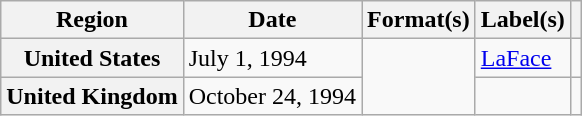<table class="wikitable plainrowheaders">
<tr>
<th scope="col">Region</th>
<th scope="col">Date</th>
<th scope="col">Format(s)</th>
<th scope="col">Label(s)</th>
<th scope="col"></th>
</tr>
<tr>
<th scope="row">United States</th>
<td>July 1, 1994</td>
<td rowspan="2"></td>
<td><a href='#'>LaFace</a></td>
<td></td>
</tr>
<tr>
<th scope="row">United Kingdom</th>
<td>October 24, 1994</td>
<td></td>
<td></td>
</tr>
</table>
